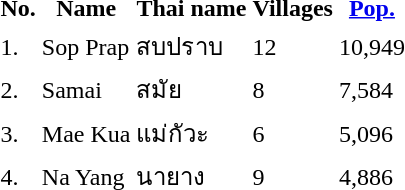<table>
<tr>
<th>No.</th>
<th>Name</th>
<th>Thai name</th>
<th>Villages</th>
<th><a href='#'>Pop.</a></th>
</tr>
<tr>
<td>1.</td>
<td>Sop Prap</td>
<td>สบปราบ</td>
<td>12</td>
<td>10,949</td>
<td></td>
</tr>
<tr>
<td>2.</td>
<td>Samai</td>
<td>สมัย</td>
<td>8</td>
<td>7,584</td>
<td></td>
</tr>
<tr>
<td>3.</td>
<td>Mae Kua</td>
<td>แม่กัวะ</td>
<td>6</td>
<td>5,096</td>
<td></td>
</tr>
<tr>
<td>4.</td>
<td>Na Yang</td>
<td>นายาง</td>
<td>9</td>
<td>4,886</td>
<td></td>
</tr>
</table>
